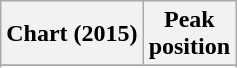<table class="wikitable sortable plainrowheaders" style="text-align:center">
<tr>
<th scope="col">Chart (2015)</th>
<th scope="col">Peak<br> position</th>
</tr>
<tr>
</tr>
<tr>
</tr>
</table>
